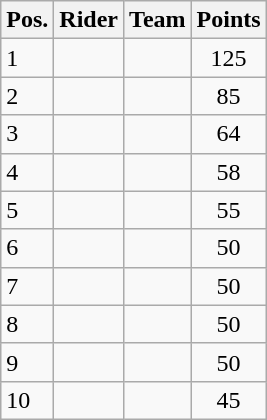<table class="wikitable sortable">
<tr>
<th>Pos.</th>
<th>Rider</th>
<th>Team</th>
<th>Points</th>
</tr>
<tr>
<td>1</td>
<td></td>
<td></td>
<td align=center>125</td>
</tr>
<tr>
<td>2</td>
<td></td>
<td></td>
<td align=center>85</td>
</tr>
<tr>
<td>3</td>
<td></td>
<td></td>
<td align=center>64</td>
</tr>
<tr>
<td>4</td>
<td></td>
<td></td>
<td align=center>58</td>
</tr>
<tr>
<td>5</td>
<td></td>
<td></td>
<td align=center>55</td>
</tr>
<tr>
<td>6</td>
<td></td>
<td></td>
<td align=center>50</td>
</tr>
<tr>
<td>7</td>
<td></td>
<td></td>
<td align=center>50</td>
</tr>
<tr>
<td>8</td>
<td></td>
<td></td>
<td align=center>50</td>
</tr>
<tr>
<td>9</td>
<td></td>
<td></td>
<td align=center>50</td>
</tr>
<tr>
<td>10</td>
<td></td>
<td></td>
<td align=center>45</td>
</tr>
</table>
